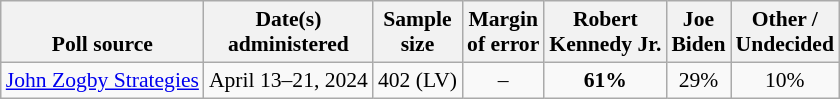<table class="wikitable sortable mw-datatable" style="font-size:90%;text-align:center;line-height:17px">
<tr valign=bottom>
<th>Poll source</th>
<th>Date(s)<br>administered</th>
<th>Sample<br>size</th>
<th>Margin<br>of error</th>
<th class="unsortable">Robert<br>Kennedy Jr.<br></th>
<th class="unsortable">Joe<br>Biden<br></th>
<th class="unsortable">Other /<br>Undecided</th>
</tr>
<tr>
<td style="text-align:left;"><a href='#'>John Zogby Strategies</a></td>
<td data-sort-value="2024-05-01">April 13–21, 2024</td>
<td>402 (LV)</td>
<td>–</td>
<td><strong>61%</strong></td>
<td>29%</td>
<td>10%</td>
</tr>
</table>
